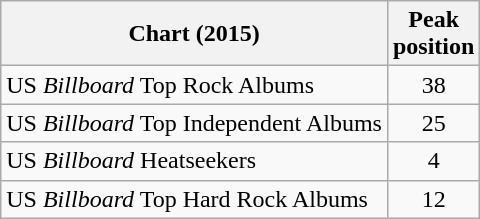<table class="wikitable sortable plainrowheaders">
<tr>
<th>Chart (2015)</th>
<th>Peak<br>position</th>
</tr>
<tr>
<td>US <em>Billboard</em> Top Rock Albums</td>
<td style="text-align:center">38</td>
</tr>
<tr>
<td>US <em>Billboard</em> Top Independent Albums</td>
<td style="text-align:center">25</td>
</tr>
<tr>
<td>US <em>Billboard</em> Heatseekers</td>
<td style="text-align:center">4</td>
</tr>
<tr>
<td>US <em>Billboard</em> Top Hard Rock Albums</td>
<td style="text-align:center">12</td>
</tr>
</table>
